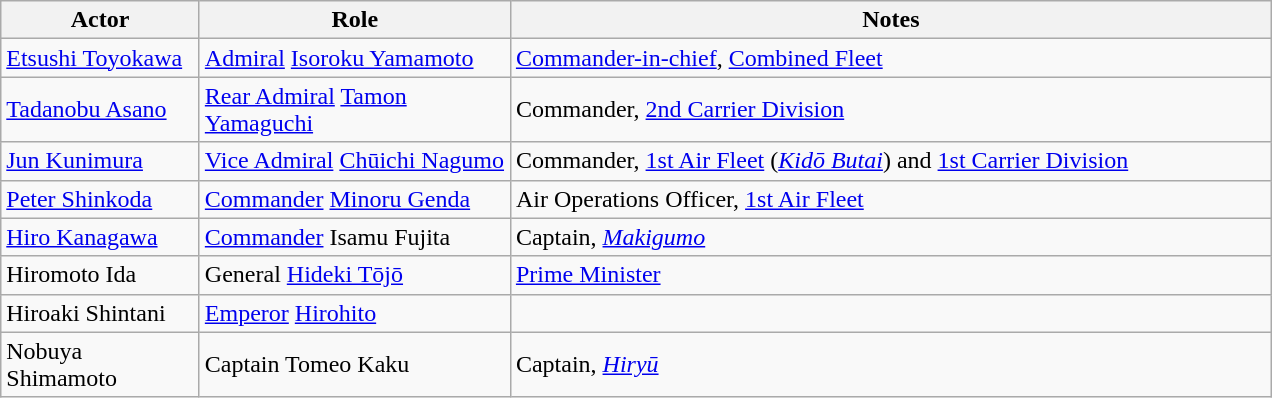<table class="wikitable">
<tr ">
<th style="width:125px;">Actor</th>
<th style="width:200px;">Role</th>
<th style="width:500px;">Notes</th>
</tr>
<tr>
<td><a href='#'>Etsushi Toyokawa</a></td>
<td><a href='#'>Admiral</a> <a href='#'>Isoroku Yamamoto</a></td>
<td><a href='#'>Commander-in-chief</a>, <a href='#'>Combined Fleet</a></td>
</tr>
<tr>
<td><a href='#'>Tadanobu Asano</a></td>
<td><a href='#'>Rear Admiral</a> <a href='#'>Tamon Yamaguchi</a></td>
<td>Commander, <a href='#'>2nd Carrier Division</a></td>
</tr>
<tr>
<td><a href='#'>Jun Kunimura</a></td>
<td><a href='#'>Vice Admiral</a> <a href='#'>Chūichi Nagumo</a></td>
<td>Commander, <a href='#'>1st Air Fleet</a> (<em><a href='#'>Kidō Butai</a></em>) and <a href='#'>1st Carrier Division</a></td>
</tr>
<tr>
<td><a href='#'>Peter Shinkoda</a></td>
<td><a href='#'>Commander</a> <a href='#'>Minoru Genda</a></td>
<td>Air Operations Officer, <a href='#'>1st Air Fleet</a></td>
</tr>
<tr>
<td><a href='#'>Hiro Kanagawa</a></td>
<td><a href='#'>Commander</a> Isamu Fujita</td>
<td>Captain, <em><a href='#'>Makigumo</a></em><br></td>
</tr>
<tr>
<td>Hiromoto Ida</td>
<td>General <a href='#'>Hideki Tōjō</a></td>
<td><a href='#'>Prime Minister</a></td>
</tr>
<tr>
<td>Hiroaki Shintani</td>
<td><a href='#'>Emperor</a> <a href='#'>Hirohito</a></td>
<td></td>
</tr>
<tr>
<td>Nobuya Shimamoto</td>
<td>Captain Tomeo Kaku</td>
<td>Captain, <em><a href='#'>Hiryū</a></em></td>
</tr>
</table>
